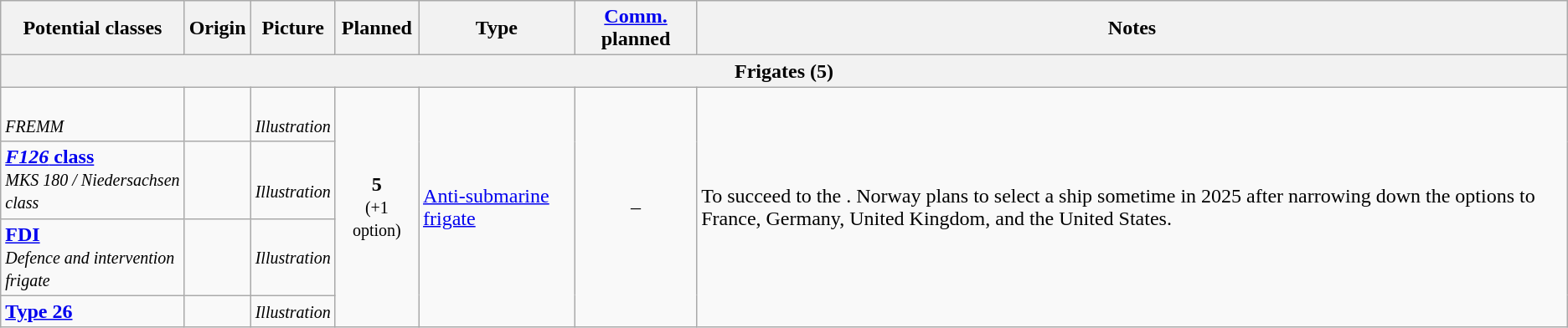<table class="wikitable">
<tr>
<th>Potential classes</th>
<th>Origin</th>
<th>Picture</th>
<th>Planned</th>
<th>Type</th>
<th><a href='#'>Comm.</a> planned</th>
<th>Notes</th>
</tr>
<tr>
<th colspan="7">Frigates (5)</th>
</tr>
<tr>
<td><strong></strong><br><small><em>FREMM</em></small></td>
<td><br></td>
<td><br><small><em>Illustration</em></small></td>
<td rowspan="7" style="text-align: center;"><strong>5</strong><br><small>(+1 option)</small></td>
<td rowspan="7"><a href='#'>Anti-submarine frigate</a></td>
<td rowspan="7" style="text-align: center;">–</td>
<td rowspan="7">To succeed to the . Norway plans to select a ship sometime in 2025 after narrowing down the options to France, Germany, United Kingdom, and the United States.</td>
</tr>
<tr>
<td><strong><a href='#'><em>F126</em> class</a></strong><br><small><em>MKS 180 / Niedersachsen class</em></small></td>
<td><br></td>
<td><br><small><em>Illustration</em></small></td>
</tr>
<tr>
<td><a href='#'><strong>FDI</strong></a><br><em><small>Defence and intervention frigate</small></em></td>
<td></td>
<td><small><em>Illustration</em></small></td>
</tr>
<tr>
<td><a href='#'><strong>Type 26</strong></a></td>
<td></td>
<td><small><em>Illustration</em></small></td>
</tr>
</table>
